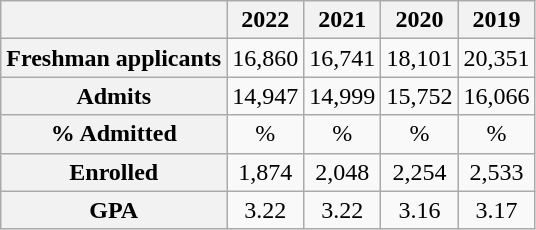<table class="wikitable" style="text-align:center">
<tr>
<th> </th>
<th>2022</th>
<th>2021</th>
<th>2020</th>
<th>2019</th>
</tr>
<tr>
<th>Freshman applicants</th>
<td>16,860</td>
<td>16,741</td>
<td>18,101</td>
<td>20,351</td>
</tr>
<tr>
<th>Admits</th>
<td>14,947</td>
<td>14,999</td>
<td>15,752</td>
<td>16,066</td>
</tr>
<tr>
<th>% Admitted</th>
<td>%</td>
<td>%</td>
<td>%</td>
<td>%</td>
</tr>
<tr>
<th>Enrolled</th>
<td>1,874</td>
<td>2,048</td>
<td>2,254</td>
<td>2,533</td>
</tr>
<tr>
<th>GPA</th>
<td>3.22</td>
<td>3.22</td>
<td>3.16</td>
<td>3.17</td>
</tr>
</table>
